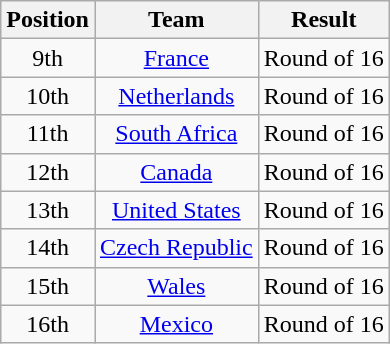<table class="wikitable" style="text-align: center;">
<tr>
<th>Position</th>
<th>Team</th>
<th>Result</th>
</tr>
<tr>
<td>9th</td>
<td> <a href='#'>France</a></td>
<td>Round of 16</td>
</tr>
<tr>
<td>10th</td>
<td> <a href='#'>Netherlands</a></td>
<td>Round of 16</td>
</tr>
<tr>
<td>11th</td>
<td> <a href='#'>South Africa</a></td>
<td>Round of 16</td>
</tr>
<tr>
<td>12th</td>
<td> <a href='#'>Canada</a></td>
<td>Round of 16</td>
</tr>
<tr>
<td>13th</td>
<td> <a href='#'>United States</a></td>
<td>Round of 16</td>
</tr>
<tr>
<td>14th</td>
<td> <a href='#'>Czech Republic</a></td>
<td>Round of 16</td>
</tr>
<tr>
<td>15th</td>
<td> <a href='#'>Wales</a></td>
<td>Round of 16</td>
</tr>
<tr>
<td>16th</td>
<td> <a href='#'>Mexico</a></td>
<td>Round of 16</td>
</tr>
</table>
